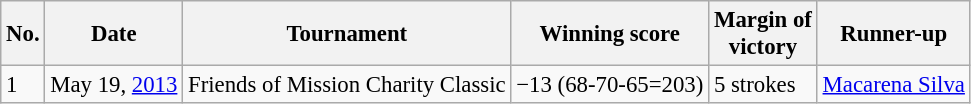<table class="wikitable" style="font-size:95%;">
<tr>
<th>No.</th>
<th>Date</th>
<th>Tournament</th>
<th>Winning score</th>
<th>Margin of<br>victory</th>
<th>Runner-up</th>
</tr>
<tr>
<td>1</td>
<td>May 19, <a href='#'>2013</a></td>
<td>Friends of Mission Charity Classic</td>
<td>−13 (68-70-65=203)</td>
<td>5 strokes</td>
<td> <a href='#'>Macarena Silva</a></td>
</tr>
</table>
